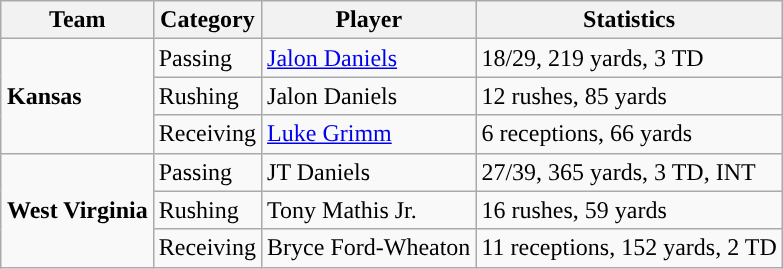<table class="wikitable" style="float: right;">
<tr>
<th>Team</th>
<th>Category</th>
<th>Player</th>
<th>Statistics</th>
</tr>
<tr>
<td rowspan=3><strong>Kansas</strong></td>
<td>Passing</td>
<td><a href='#'>Jalon Daniels</a></td>
<td>18/29, 219 yards, 3 TD</td>
</tr>
<tr>
<td>Rushing</td>
<td>Jalon Daniels</td>
<td>12 rushes, 85 yards</td>
</tr>
<tr>
<td>Receiving</td>
<td><a href='#'>Luke Grimm</a></td>
<td>6 receptions, 66 yards</td>
</tr>
<tr>
<td rowspan=3><strong>West Virginia</strong></td>
<td>Passing</td>
<td>JT Daniels</td>
<td>27/39, 365 yards, 3 TD, INT</td>
</tr>
<tr>
<td>Rushing</td>
<td>Tony Mathis Jr.</td>
<td>16 rushes, 59 yards</td>
</tr>
<tr>
<td>Receiving</td>
<td>Bryce Ford-Wheaton</td>
<td>11 receptions, 152 yards, 2 TD</td>
</tr>
</table>
